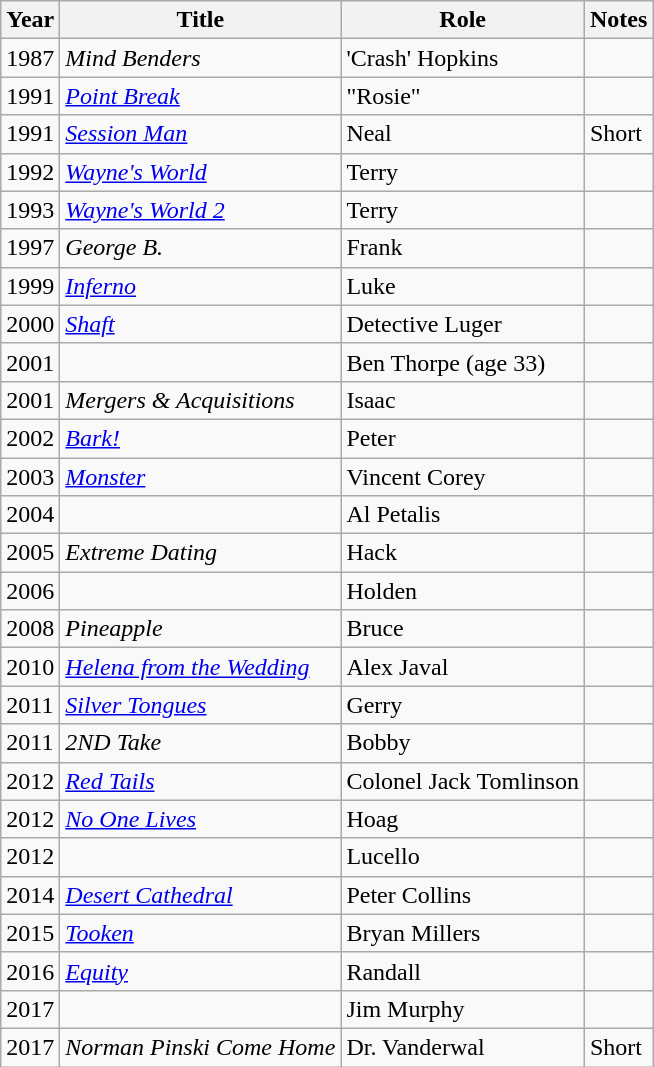<table class="wikitable sortable">
<tr>
<th>Year</th>
<th>Title</th>
<th>Role</th>
<th class="unsortable">Notes</th>
</tr>
<tr>
<td>1987</td>
<td><em>Mind Benders</em></td>
<td>'Crash' Hopkins</td>
<td></td>
</tr>
<tr>
<td>1991</td>
<td><em><a href='#'>Point Break</a></em></td>
<td>"Rosie"</td>
<td></td>
</tr>
<tr>
<td>1991</td>
<td><em><a href='#'>Session Man</a></em></td>
<td>Neal</td>
<td>Short</td>
</tr>
<tr>
<td>1992</td>
<td><em><a href='#'>Wayne's World</a></em></td>
<td>Terry</td>
<td></td>
</tr>
<tr>
<td>1993</td>
<td><em><a href='#'>Wayne's World 2</a></em></td>
<td>Terry</td>
<td></td>
</tr>
<tr>
<td>1997</td>
<td><em>George B.</em></td>
<td>Frank</td>
<td></td>
</tr>
<tr>
<td>1999</td>
<td><em><a href='#'>Inferno</a></em></td>
<td>Luke</td>
<td></td>
</tr>
<tr>
<td>2000</td>
<td><em><a href='#'>Shaft</a></em></td>
<td>Detective Luger</td>
<td></td>
</tr>
<tr>
<td>2001</td>
<td><em></em></td>
<td>Ben Thorpe (age 33)</td>
<td></td>
</tr>
<tr>
<td>2001</td>
<td><em>Mergers & Acquisitions</em></td>
<td>Isaac</td>
<td></td>
</tr>
<tr>
<td>2002</td>
<td><em><a href='#'>Bark!</a></em></td>
<td>Peter</td>
<td></td>
</tr>
<tr>
<td>2003</td>
<td><em><a href='#'>Monster</a></em></td>
<td>Vincent Corey</td>
<td></td>
</tr>
<tr>
<td>2004</td>
<td><em></em></td>
<td>Al Petalis</td>
<td></td>
</tr>
<tr>
<td>2005</td>
<td><em>Extreme Dating</em></td>
<td>Hack</td>
<td></td>
</tr>
<tr>
<td>2006</td>
<td><em></em></td>
<td>Holden</td>
<td></td>
</tr>
<tr>
<td>2008</td>
<td><em>Pineapple</em></td>
<td>Bruce</td>
<td></td>
</tr>
<tr>
<td>2010</td>
<td><em><a href='#'>Helena from the Wedding</a></em></td>
<td>Alex Javal</td>
<td></td>
</tr>
<tr>
<td>2011</td>
<td><em><a href='#'>Silver Tongues</a></em></td>
<td>Gerry</td>
<td></td>
</tr>
<tr>
<td>2011</td>
<td><em>2ND Take</em></td>
<td>Bobby</td>
<td></td>
</tr>
<tr>
<td>2012</td>
<td><em><a href='#'>Red Tails</a></em></td>
<td>Colonel Jack Tomlinson</td>
<td></td>
</tr>
<tr>
<td>2012</td>
<td><em><a href='#'>No One Lives</a></em></td>
<td>Hoag</td>
<td></td>
</tr>
<tr>
<td>2012</td>
<td><em></em></td>
<td>Lucello</td>
<td></td>
</tr>
<tr>
<td>2014</td>
<td><em><a href='#'>Desert Cathedral</a></em></td>
<td>Peter Collins</td>
<td></td>
</tr>
<tr>
<td>2015</td>
<td><em><a href='#'>Tooken</a></em></td>
<td>Bryan Millers</td>
<td></td>
</tr>
<tr>
<td>2016</td>
<td><em><a href='#'>Equity</a></em></td>
<td>Randall</td>
<td></td>
</tr>
<tr>
<td>2017</td>
<td><em></em></td>
<td>Jim Murphy</td>
<td></td>
</tr>
<tr>
<td>2017</td>
<td><em>Norman Pinski Come Home</em></td>
<td>Dr. Vanderwal</td>
<td>Short</td>
</tr>
</table>
